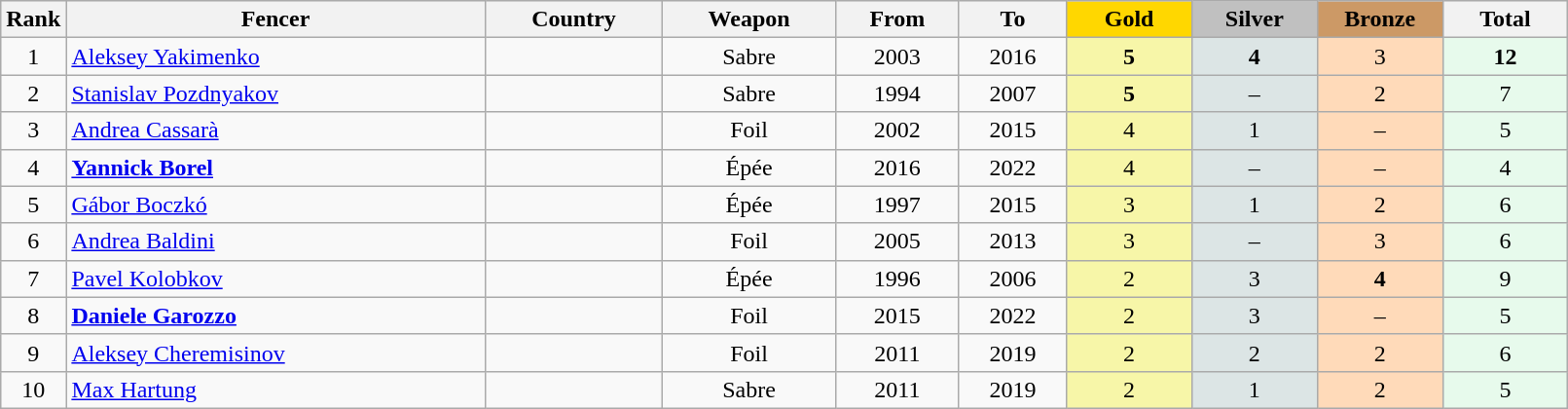<table class="wikitable plainrowheaders" width=85% style="text-align:center;">
<tr style="background-color:#EDEDED;">
<th class="hintergrundfarbe5" style="width:1em">Rank</th>
<th class="hintergrundfarbe5">Fencer</th>
<th class="hintergrundfarbe5">Country</th>
<th class="hintergrundfarbe5">Weapon</th>
<th class="hintergrundfarbe5">From</th>
<th class="hintergrundfarbe5">To</th>
<th style="background:    gold; width:8%">Gold</th>
<th style="background:  silver; width:8%">Silver</th>
<th style="background: #CC9966; width:8%">Bronze</th>
<th class="hintergrundfarbe5" style="width:8%">Total</th>
</tr>
<tr>
<td>1</td>
<td align="left"><a href='#'>Aleksey Yakimenko</a></td>
<td align="left"></td>
<td>Sabre</td>
<td>2003</td>
<td>2016</td>
<td bgcolor="#F7F6A8"><strong>5</strong></td>
<td bgcolor="#DCE5E5"><strong>4</strong></td>
<td bgcolor="#FFDAB9">3</td>
<td bgcolor="#E7FAEC"><strong>12</strong></td>
</tr>
<tr align="center">
<td>2</td>
<td align="left"><a href='#'>Stanislav Pozdnyakov</a></td>
<td align="left"></td>
<td>Sabre</td>
<td>1994</td>
<td>2007</td>
<td bgcolor="#F7F6A8"><strong>5</strong></td>
<td bgcolor="#DCE5E5">–</td>
<td bgcolor="#FFDAB9">2</td>
<td bgcolor="#E7FAEC">7</td>
</tr>
<tr align="center">
<td>3</td>
<td align="left"><a href='#'>Andrea Cassarà</a></td>
<td align="left"></td>
<td>Foil</td>
<td>2002</td>
<td>2015</td>
<td bgcolor="#F7F6A8">4</td>
<td bgcolor="#DCE5E5">1</td>
<td bgcolor="#FFDAB9">–</td>
<td bgcolor="#E7FAEC">5</td>
</tr>
<tr align="center">
<td>4</td>
<td align="left"><strong><a href='#'>Yannick Borel</a></strong></td>
<td align="left"></td>
<td>Épée</td>
<td>2016</td>
<td>2022</td>
<td bgcolor="#F7F6A8">4</td>
<td bgcolor="#DCE5E5">–</td>
<td bgcolor="#FFDAB9">–</td>
<td bgcolor="#E7FAEC">4</td>
</tr>
<tr align="center">
<td>5</td>
<td align="left"><a href='#'>Gábor Boczkó</a></td>
<td align="left"></td>
<td>Épée</td>
<td>1997</td>
<td>2015</td>
<td bgcolor="#F7F6A8">3</td>
<td bgcolor="#DCE5E5">1</td>
<td bgcolor="#FFDAB9">2</td>
<td bgcolor="#E7FAEC">6</td>
</tr>
<tr align="center">
<td>6</td>
<td align="left"><a href='#'>Andrea Baldini</a></td>
<td align="left"></td>
<td>Foil</td>
<td>2005</td>
<td>2013</td>
<td bgcolor="#F7F6A8">3</td>
<td bgcolor="#DCE5E5">–</td>
<td bgcolor="#FFDAB9">3</td>
<td bgcolor="#E7FAEC">6</td>
</tr>
<tr align="center">
<td>7</td>
<td align="left"><a href='#'>Pavel Kolobkov</a></td>
<td align="left"></td>
<td>Épée</td>
<td>1996</td>
<td>2006</td>
<td bgcolor="#F7F6A8">2</td>
<td bgcolor="#DCE5E5">3</td>
<td bgcolor="#FFDAB9"><strong>4</strong></td>
<td bgcolor="#E7FAEC">9</td>
</tr>
<tr align="center">
<td>8</td>
<td align="left"><strong><a href='#'>Daniele Garozzo</a></strong></td>
<td align="left"></td>
<td>Foil</td>
<td>2015</td>
<td>2022</td>
<td bgcolor="#F7F6A8">2</td>
<td bgcolor="#DCE5E5">3</td>
<td bgcolor="#FFDAB9">–</td>
<td bgcolor="#E7FAEC">5</td>
</tr>
<tr align="center">
<td>9</td>
<td align="left"><a href='#'>Aleksey Cheremisinov</a></td>
<td align="left"></td>
<td>Foil</td>
<td>2011</td>
<td>2019</td>
<td bgcolor="#F7F6A8">2</td>
<td bgcolor="#DCE5E5">2</td>
<td bgcolor="#FFDAB9">2</td>
<td bgcolor="#E7FAEC">6</td>
</tr>
<tr align="center">
<td>10</td>
<td align="left"><a href='#'>Max Hartung</a></td>
<td align="left"></td>
<td>Sabre</td>
<td>2011</td>
<td>2019</td>
<td bgcolor="#F7F6A8">2</td>
<td bgcolor="#DCE5E5">1</td>
<td bgcolor="#FFDAB9">2</td>
<td bgcolor="#E7FAEC">5</td>
</tr>
</table>
